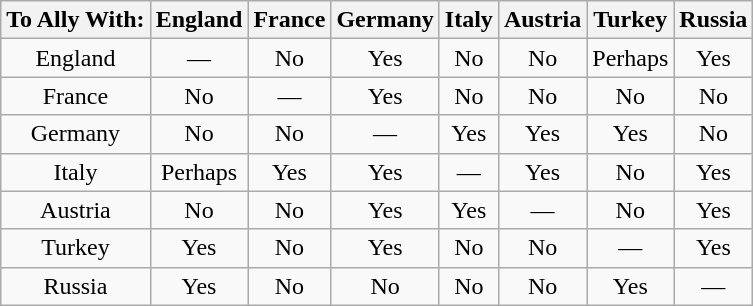<table class="wikitable">
<tr align="center">
<th>To Ally With:</th>
<th>England</th>
<th>France</th>
<th>Germany</th>
<th>Italy</th>
<th>Austria</th>
<th>Turkey</th>
<th>Russia</th>
</tr>
<tr align="center">
<td>England</td>
<td>—</td>
<td>No</td>
<td>Yes</td>
<td>No</td>
<td>No</td>
<td>Perhaps</td>
<td>Yes</td>
</tr>
<tr align ="center">
<td>France</td>
<td>No</td>
<td>—</td>
<td>Yes</td>
<td>No</td>
<td>No</td>
<td>No</td>
<td>No</td>
</tr>
<tr align ="center">
<td>Germany</td>
<td>No</td>
<td>No</td>
<td>—</td>
<td>Yes</td>
<td>Yes</td>
<td>Yes</td>
<td>No</td>
</tr>
<tr align ="center">
<td>Italy</td>
<td>Perhaps</td>
<td>Yes</td>
<td>Yes</td>
<td>—</td>
<td>Yes</td>
<td>No</td>
<td>Yes</td>
</tr>
<tr align ="center">
<td>Austria</td>
<td>No</td>
<td>No</td>
<td>Yes</td>
<td>Yes</td>
<td>—</td>
<td>No</td>
<td>Yes</td>
</tr>
<tr align ="center">
<td>Turkey</td>
<td>Yes</td>
<td>No</td>
<td>Yes</td>
<td>No</td>
<td>No</td>
<td>—</td>
<td>Yes</td>
</tr>
<tr align ="center">
<td>Russia</td>
<td>Yes</td>
<td>No</td>
<td>No</td>
<td>No</td>
<td>No</td>
<td>Yes</td>
<td>—</td>
</tr>
</table>
